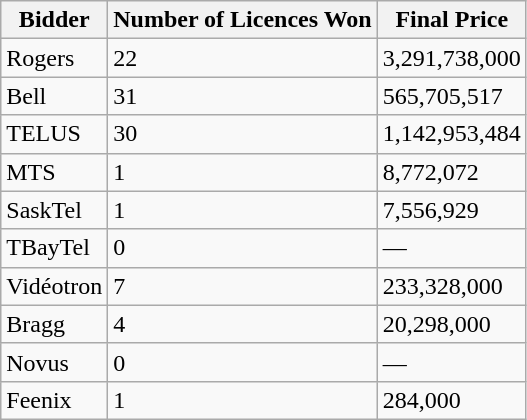<table class="wikitable sortable">
<tr>
<th>Bidder</th>
<th>Number of Licences Won</th>
<th>Final Price</th>
</tr>
<tr>
<td>Rogers</td>
<td>22</td>
<td>3,291,738,000</td>
</tr>
<tr>
<td>Bell</td>
<td>31</td>
<td>565,705,517</td>
</tr>
<tr>
<td>TELUS</td>
<td>30</td>
<td>1,142,953,484</td>
</tr>
<tr>
<td>MTS</td>
<td>1</td>
<td>8,772,072</td>
</tr>
<tr>
<td>SaskTel</td>
<td>1</td>
<td>7,556,929</td>
</tr>
<tr>
<td>TBayTel</td>
<td>0</td>
<td>—</td>
</tr>
<tr>
<td>Vidéotron</td>
<td>7</td>
<td>233,328,000</td>
</tr>
<tr>
<td>Bragg</td>
<td>4</td>
<td>20,298,000</td>
</tr>
<tr>
<td>Novus</td>
<td>0</td>
<td>—</td>
</tr>
<tr>
<td>Feenix</td>
<td>1</td>
<td>284,000</td>
</tr>
</table>
